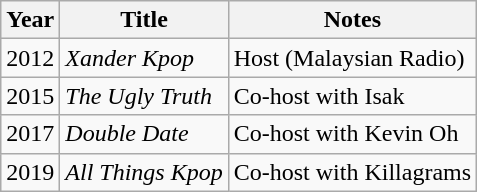<table class="wikitable">
<tr>
<th>Year</th>
<th>Title</th>
<th>Notes</th>
</tr>
<tr>
<td>2012</td>
<td><em>Xander Kpop</em></td>
<td>Host (Malaysian Radio)</td>
</tr>
<tr>
<td>2015</td>
<td><em>The Ugly Truth</em></td>
<td>Co-host with Isak</td>
</tr>
<tr>
<td>2017</td>
<td><em>Double Date</em></td>
<td>Co-host with Kevin Oh</td>
</tr>
<tr>
<td>2019</td>
<td><em>All Things Kpop</em></td>
<td>Co-host with Killagrams</td>
</tr>
</table>
